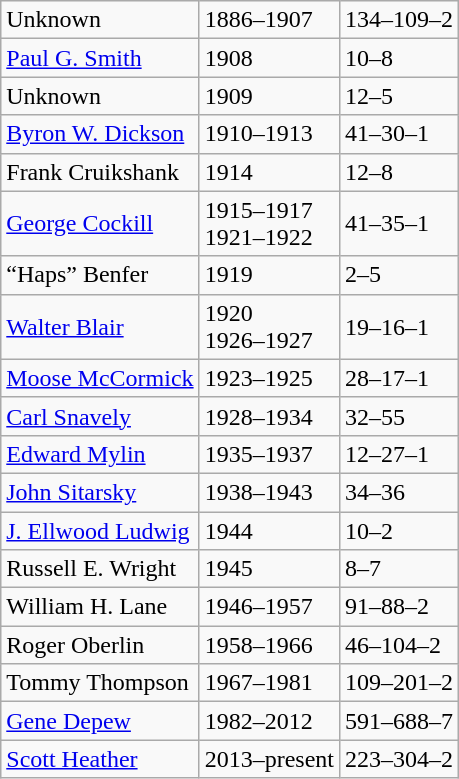<table class="wikitable">
<tr>
<td>Unknown</td>
<td>1886–1907</td>
<td>134–109–2</td>
</tr>
<tr>
<td><a href='#'>Paul G. Smith</a></td>
<td>1908</td>
<td>10–8</td>
</tr>
<tr>
<td>Unknown</td>
<td>1909</td>
<td>12–5</td>
</tr>
<tr>
<td><a href='#'>Byron W. Dickson</a></td>
<td>1910–1913</td>
<td>41–30–1</td>
</tr>
<tr>
<td>Frank Cruikshank</td>
<td>1914</td>
<td>12–8</td>
</tr>
<tr>
<td><a href='#'>George Cockill</a></td>
<td>1915–1917<br>1921–1922</td>
<td>41–35–1</td>
</tr>
<tr>
<td>“Haps” Benfer</td>
<td>1919</td>
<td>2–5</td>
</tr>
<tr>
<td><a href='#'>Walter Blair</a></td>
<td>1920<br>1926–1927</td>
<td>19–16–1</td>
</tr>
<tr>
<td><a href='#'>Moose McCormick</a></td>
<td>1923–1925</td>
<td>28–17–1</td>
</tr>
<tr>
<td><a href='#'>Carl Snavely</a></td>
<td>1928–1934</td>
<td>32–55</td>
</tr>
<tr>
<td><a href='#'>Edward Mylin</a></td>
<td>1935–1937</td>
<td>12–27–1</td>
</tr>
<tr>
<td><a href='#'>John Sitarsky</a></td>
<td>1938–1943</td>
<td>34–36</td>
</tr>
<tr>
<td><a href='#'>J. Ellwood Ludwig</a></td>
<td>1944</td>
<td>10–2</td>
</tr>
<tr>
<td>Russell E. Wright</td>
<td>1945</td>
<td>8–7</td>
</tr>
<tr>
<td>William H. Lane</td>
<td>1946–1957</td>
<td>91–88–2</td>
</tr>
<tr>
<td>Roger Oberlin</td>
<td>1958–1966</td>
<td>46–104–2</td>
</tr>
<tr>
<td>Tommy Thompson</td>
<td>1967–1981</td>
<td>109–201–2</td>
</tr>
<tr>
<td><a href='#'>Gene Depew</a></td>
<td>1982–2012</td>
<td>591–688–7</td>
</tr>
<tr>
<td><a href='#'>Scott Heather</a></td>
<td>2013–present</td>
<td>223–304–2</td>
</tr>
</table>
